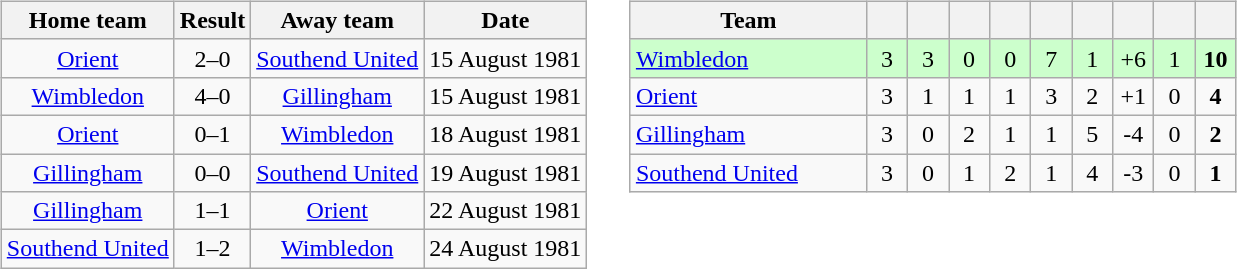<table>
<tr>
<td valign="top"><br><table class="wikitable" style="text-align: center">
<tr>
<th>Home team</th>
<th>Result</th>
<th>Away team</th>
<th>Date</th>
</tr>
<tr>
<td><a href='#'>Orient</a></td>
<td>2–0</td>
<td><a href='#'>Southend United</a></td>
<td>15 August 1981</td>
</tr>
<tr>
<td><a href='#'>Wimbledon</a></td>
<td>4–0</td>
<td><a href='#'>Gillingham</a></td>
<td>15 August 1981</td>
</tr>
<tr>
<td><a href='#'>Orient</a></td>
<td>0–1</td>
<td><a href='#'>Wimbledon</a></td>
<td>18 August 1981</td>
</tr>
<tr>
<td><a href='#'>Gillingham</a></td>
<td>0–0</td>
<td><a href='#'>Southend United</a></td>
<td>19 August 1981</td>
</tr>
<tr>
<td><a href='#'>Gillingham</a></td>
<td>1–1</td>
<td><a href='#'>Orient</a></td>
<td>22 August 1981</td>
</tr>
<tr>
<td><a href='#'>Southend United</a></td>
<td>1–2</td>
<td><a href='#'>Wimbledon</a></td>
<td>24 August 1981</td>
</tr>
</table>
</td>
<td width="1"> </td>
<td valign="top"><br><table class="wikitable" style="text-align:center">
<tr>
<th width=150>Team</th>
<th width=20></th>
<th width=20></th>
<th width=20></th>
<th width=20></th>
<th width=20></th>
<th width=20></th>
<th width=20></th>
<th width=20></th>
<th width=20></th>
</tr>
<tr bgcolor="#ccffcc">
<td align="left"><a href='#'>Wimbledon</a></td>
<td>3</td>
<td>3</td>
<td>0</td>
<td>0</td>
<td>7</td>
<td>1</td>
<td>+6</td>
<td>1</td>
<td><strong>10</strong></td>
</tr>
<tr>
<td align="left"><a href='#'>Orient</a></td>
<td>3</td>
<td>1</td>
<td>1</td>
<td>1</td>
<td>3</td>
<td>2</td>
<td>+1</td>
<td>0</td>
<td><strong>4</strong></td>
</tr>
<tr>
<td align="left"><a href='#'>Gillingham</a></td>
<td>3</td>
<td>0</td>
<td>2</td>
<td>1</td>
<td>1</td>
<td>5</td>
<td>-4</td>
<td>0</td>
<td><strong>2</strong></td>
</tr>
<tr>
<td align="left"><a href='#'>Southend United</a></td>
<td>3</td>
<td>0</td>
<td>1</td>
<td>2</td>
<td>1</td>
<td>4</td>
<td>-3</td>
<td>0</td>
<td><strong>1</strong></td>
</tr>
</table>
</td>
</tr>
</table>
